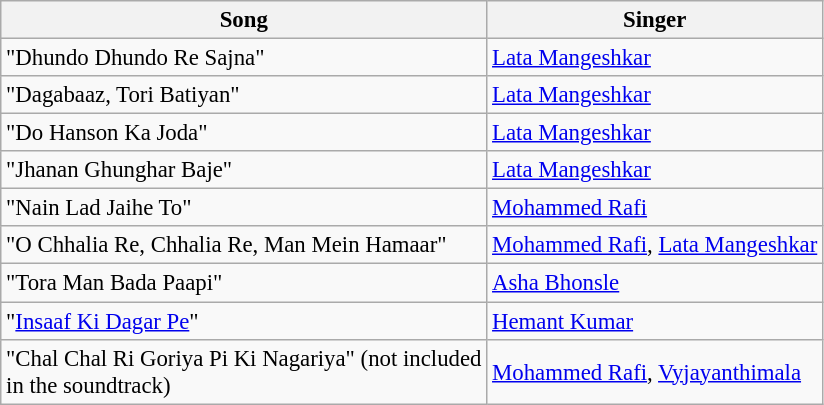<table class="wikitable" style="font-size:95%;">
<tr>
<th>Song</th>
<th>Singer</th>
</tr>
<tr>
<td>"Dhundo Dhundo Re Sajna"</td>
<td><a href='#'>Lata Mangeshkar</a></td>
</tr>
<tr>
<td>"Dagabaaz, Tori Batiyan"</td>
<td><a href='#'>Lata Mangeshkar</a></td>
</tr>
<tr>
<td>"Do Hanson Ka Joda"</td>
<td><a href='#'>Lata Mangeshkar</a></td>
</tr>
<tr>
<td>"Jhanan Ghunghar Baje"</td>
<td><a href='#'>Lata Mangeshkar</a></td>
</tr>
<tr>
<td>"Nain Lad Jaihe To"</td>
<td><a href='#'>Mohammed Rafi</a></td>
</tr>
<tr>
<td>"O Chhalia Re, Chhalia Re, Man Mein Hamaar"</td>
<td><a href='#'>Mohammed Rafi</a>, <a href='#'>Lata Mangeshkar</a></td>
</tr>
<tr>
<td>"Tora Man Bada Paapi"</td>
<td><a href='#'>Asha Bhonsle</a></td>
</tr>
<tr>
<td>"<a href='#'>Insaaf Ki Dagar Pe</a>"</td>
<td><a href='#'>Hemant Kumar</a></td>
</tr>
<tr>
<td>"Chal Chal Ri Goriya Pi Ki Nagariya" (not included<br>in the soundtrack)</td>
<td><a href='#'>Mohammed Rafi</a>, <a href='#'>Vyjayanthimala</a></td>
</tr>
</table>
